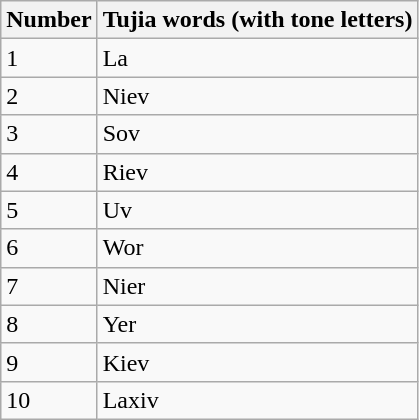<table class="wikitable">
<tr>
<th>Number</th>
<th>Tujia words (with tone letters)</th>
</tr>
<tr>
<td>1</td>
<td>La</td>
</tr>
<tr>
<td>2</td>
<td>Niev</td>
</tr>
<tr>
<td>3</td>
<td>Sov</td>
</tr>
<tr>
<td>4</td>
<td>Riev</td>
</tr>
<tr>
<td>5</td>
<td>Uv</td>
</tr>
<tr>
<td>6</td>
<td>Wor</td>
</tr>
<tr>
<td>7</td>
<td>Nier</td>
</tr>
<tr>
<td>8</td>
<td>Yer</td>
</tr>
<tr>
<td>9</td>
<td>Kiev</td>
</tr>
<tr>
<td>10</td>
<td>Laxiv</td>
</tr>
</table>
